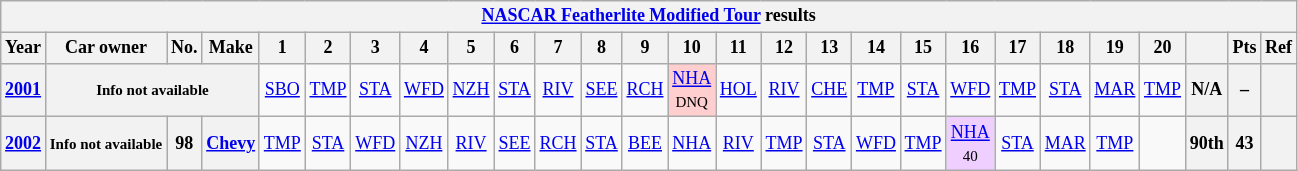<table class="wikitable" style="text-align:center; font-size:75%">
<tr>
<th colspan=27><a href='#'>NASCAR Featherlite Modified Tour</a> results</th>
</tr>
<tr>
<th>Year</th>
<th>Car owner</th>
<th>No.</th>
<th>Make</th>
<th>1</th>
<th>2</th>
<th>3</th>
<th>4</th>
<th>5</th>
<th>6</th>
<th>7</th>
<th>8</th>
<th>9</th>
<th>10</th>
<th>11</th>
<th>12</th>
<th>13</th>
<th>14</th>
<th>15</th>
<th>16</th>
<th>17</th>
<th>18</th>
<th>19</th>
<th>20</th>
<th></th>
<th>Pts</th>
<th>Ref</th>
</tr>
<tr>
<th><a href='#'>2001</a></th>
<th colspan=3><small>Info not available</small></th>
<td><a href='#'>SBO</a></td>
<td><a href='#'>TMP</a></td>
<td><a href='#'>STA</a></td>
<td><a href='#'>WFD</a></td>
<td><a href='#'>NZH</a></td>
<td><a href='#'>STA</a></td>
<td><a href='#'>RIV</a></td>
<td><a href='#'>SEE</a></td>
<td><a href='#'>RCH</a></td>
<td style="background:#FFCFCF;"><a href='#'>NHA</a><br><small>DNQ</small></td>
<td><a href='#'>HOL</a></td>
<td><a href='#'>RIV</a></td>
<td><a href='#'>CHE</a></td>
<td><a href='#'>TMP</a></td>
<td><a href='#'>STA</a></td>
<td><a href='#'>WFD</a></td>
<td><a href='#'>TMP</a></td>
<td><a href='#'>STA</a></td>
<td><a href='#'>MAR</a></td>
<td><a href='#'>TMP</a></td>
<th>N/A</th>
<th>–</th>
<th></th>
</tr>
<tr>
<th><a href='#'>2002</a></th>
<th><small>Info not available</small></th>
<th>98</th>
<th><a href='#'>Chevy</a></th>
<td><a href='#'>TMP</a></td>
<td><a href='#'>STA</a></td>
<td><a href='#'>WFD</a></td>
<td><a href='#'>NZH</a></td>
<td><a href='#'>RIV</a></td>
<td><a href='#'>SEE</a></td>
<td><a href='#'>RCH</a></td>
<td><a href='#'>STA</a></td>
<td><a href='#'>BEE</a></td>
<td><a href='#'>NHA</a></td>
<td><a href='#'>RIV</a></td>
<td><a href='#'>TMP</a></td>
<td><a href='#'>STA</a></td>
<td><a href='#'>WFD</a></td>
<td><a href='#'>TMP</a></td>
<td style="background:#EFCFFF;"><a href='#'>NHA</a><br><small>40</small></td>
<td><a href='#'>STA</a></td>
<td><a href='#'>MAR</a></td>
<td><a href='#'>TMP</a></td>
<td></td>
<th>90th</th>
<th>43</th>
<th></th>
</tr>
</table>
